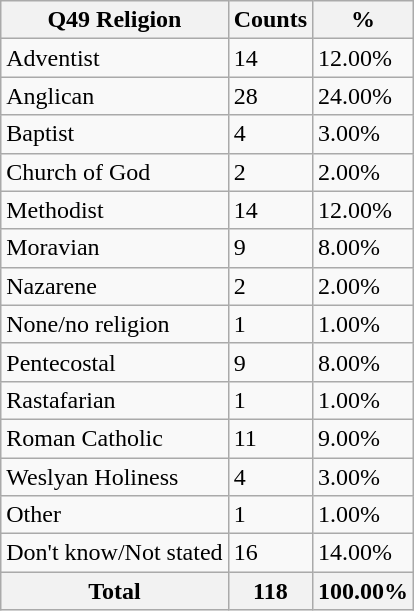<table class="wikitable sortable">
<tr>
<th>Q49 Religion</th>
<th>Counts</th>
<th>%</th>
</tr>
<tr>
<td>Adventist</td>
<td>14</td>
<td>12.00%</td>
</tr>
<tr>
<td>Anglican</td>
<td>28</td>
<td>24.00%</td>
</tr>
<tr>
<td>Baptist</td>
<td>4</td>
<td>3.00%</td>
</tr>
<tr>
<td>Church of God</td>
<td>2</td>
<td>2.00%</td>
</tr>
<tr>
<td>Methodist</td>
<td>14</td>
<td>12.00%</td>
</tr>
<tr>
<td>Moravian</td>
<td>9</td>
<td>8.00%</td>
</tr>
<tr>
<td>Nazarene</td>
<td>2</td>
<td>2.00%</td>
</tr>
<tr>
<td>None/no religion</td>
<td>1</td>
<td>1.00%</td>
</tr>
<tr>
<td>Pentecostal</td>
<td>9</td>
<td>8.00%</td>
</tr>
<tr>
<td>Rastafarian</td>
<td>1</td>
<td>1.00%</td>
</tr>
<tr>
<td>Roman Catholic</td>
<td>11</td>
<td>9.00%</td>
</tr>
<tr>
<td>Weslyan Holiness</td>
<td>4</td>
<td>3.00%</td>
</tr>
<tr>
<td>Other</td>
<td>1</td>
<td>1.00%</td>
</tr>
<tr>
<td>Don't know/Not stated</td>
<td>16</td>
<td>14.00%</td>
</tr>
<tr>
<th>Total</th>
<th>118</th>
<th>100.00%</th>
</tr>
</table>
